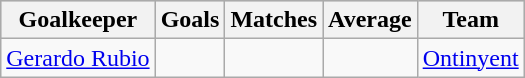<table class="wikitable sortable" class="wikitable">
<tr style="background:#ccc; text-align:center;">
<th>Goalkeeper</th>
<th>Goals</th>
<th>Matches</th>
<th>Average</th>
<th>Team</th>
</tr>
<tr>
<td> <a href='#'>Gerardo Rubio</a></td>
<td></td>
<td></td>
<td></td>
<td><a href='#'>Ontinyent</a></td>
</tr>
</table>
